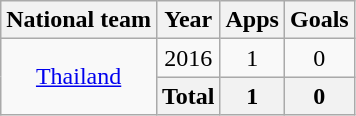<table class="wikitable" style="text-align:center">
<tr>
<th>National team</th>
<th>Year</th>
<th>Apps</th>
<th>Goals</th>
</tr>
<tr>
<td rowspan="5" valign="center"><a href='#'>Thailand</a></td>
<td>2016</td>
<td>1</td>
<td>0</td>
</tr>
<tr>
<th>Total</th>
<th>1</th>
<th>0</th>
</tr>
</table>
